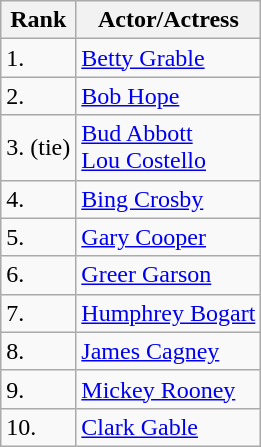<table class="wikitable">
<tr>
<th>Rank</th>
<th>Actor/Actress</th>
</tr>
<tr>
<td>1.</td>
<td><a href='#'>Betty Grable</a></td>
</tr>
<tr>
<td>2.</td>
<td><a href='#'>Bob Hope</a></td>
</tr>
<tr>
<td>3. (tie)</td>
<td><a href='#'>Bud Abbott</a><br><a href='#'>Lou Costello</a></td>
</tr>
<tr>
<td>4.</td>
<td><a href='#'>Bing Crosby</a></td>
</tr>
<tr>
<td>5.</td>
<td><a href='#'>Gary Cooper</a></td>
</tr>
<tr>
<td>6.</td>
<td><a href='#'>Greer Garson</a></td>
</tr>
<tr>
<td>7.</td>
<td><a href='#'>Humphrey Bogart</a></td>
</tr>
<tr>
<td>8.</td>
<td><a href='#'>James Cagney</a></td>
</tr>
<tr>
<td>9.</td>
<td><a href='#'>Mickey Rooney</a></td>
</tr>
<tr>
<td>10.</td>
<td><a href='#'>Clark Gable</a></td>
</tr>
</table>
